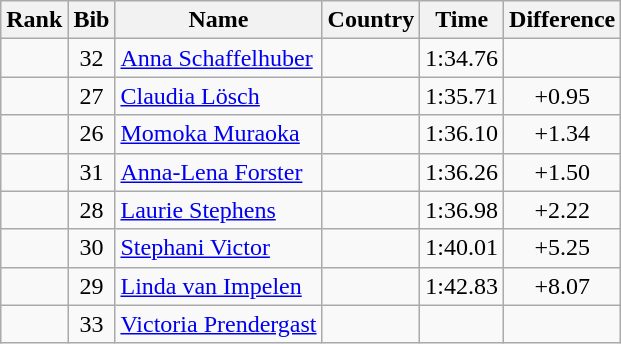<table class="wikitable sortable" style="text-align:center">
<tr>
<th>Rank</th>
<th>Bib</th>
<th>Name</th>
<th>Country</th>
<th>Time</th>
<th>Difference</th>
</tr>
<tr>
<td></td>
<td>32</td>
<td align="left"><a href='#'>Anna Schaffelhuber</a></td>
<td align="left"></td>
<td>1:34.76</td>
<td></td>
</tr>
<tr>
<td></td>
<td>27</td>
<td align="left"><a href='#'>Claudia Lösch</a></td>
<td align="left"></td>
<td>1:35.71</td>
<td>+0.95</td>
</tr>
<tr>
<td></td>
<td>26</td>
<td align="left"><a href='#'>Momoka Muraoka</a></td>
<td align="left"></td>
<td>1:36.10</td>
<td>+1.34</td>
</tr>
<tr>
<td></td>
<td>31</td>
<td align="left"><a href='#'>Anna-Lena Forster</a></td>
<td align="left"></td>
<td>1:36.26</td>
<td>+1.50</td>
</tr>
<tr>
<td></td>
<td>28</td>
<td align="left"><a href='#'>Laurie Stephens</a></td>
<td align="left"></td>
<td>1:36.98</td>
<td>+2.22</td>
</tr>
<tr>
<td></td>
<td>30</td>
<td align="left"><a href='#'>Stephani Victor</a></td>
<td align="left"></td>
<td>1:40.01</td>
<td>+5.25</td>
</tr>
<tr>
<td></td>
<td>29</td>
<td align="left"><a href='#'>Linda van Impelen</a></td>
<td align="left"></td>
<td>1:42.83</td>
<td>+8.07</td>
</tr>
<tr>
<td></td>
<td>33</td>
<td align="left"><a href='#'>Victoria Prendergast</a></td>
<td align="left"></td>
<td></td>
<td></td>
</tr>
</table>
